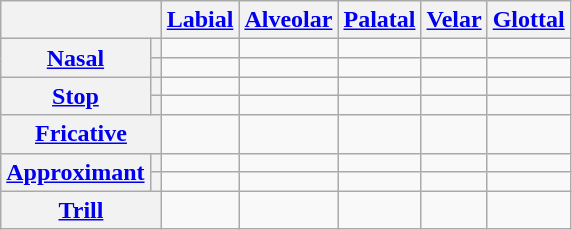<table class="wikitable" style="text-align:center">
<tr>
<th colspan="2"></th>
<th><a href='#'>Labial</a></th>
<th><a href='#'>Alveolar</a></th>
<th><a href='#'>Palatal</a></th>
<th><a href='#'>Velar</a></th>
<th><a href='#'>Glottal</a></th>
</tr>
<tr>
<th rowspan="2"><a href='#'>Nasal</a></th>
<th></th>
<td></td>
<td></td>
<td></td>
<td></td>
<td></td>
</tr>
<tr>
<th></th>
<td></td>
<td></td>
<td></td>
<td></td>
<td></td>
</tr>
<tr>
<th rowspan="2"><a href='#'>Stop</a></th>
<th></th>
<td></td>
<td></td>
<td></td>
<td></td>
<td></td>
</tr>
<tr>
<th></th>
<td></td>
<td></td>
<td></td>
<td></td>
<td></td>
</tr>
<tr>
<th colspan="2"><a href='#'>Fricative</a></th>
<td></td>
<td></td>
<td></td>
<td></td>
<td></td>
</tr>
<tr>
<th rowspan="2"><a href='#'>Approximant</a></th>
<th></th>
<td></td>
<td></td>
<td></td>
<td></td>
<td></td>
</tr>
<tr>
<th></th>
<td></td>
<td></td>
<td></td>
<td></td>
<td></td>
</tr>
<tr>
<th colspan="2"><a href='#'>Trill</a></th>
<td></td>
<td></td>
<td></td>
<td></td>
<td></td>
</tr>
</table>
